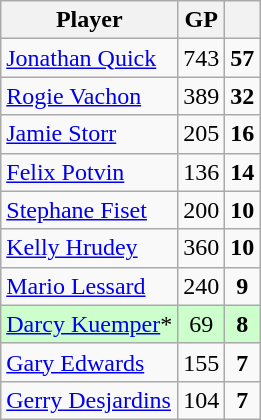<table class="wikitable" style="text-align:center; float:left; margin-right:1em;">
<tr>
<th>Player</th>
<th>GP</th>
<th></th>
</tr>
<tr>
<td style="text-align:left;"><a href='#'>Jonathan Quick</a></td>
<td>743</td>
<td><strong>57</strong></td>
</tr>
<tr>
<td style="text-align:left;"><a href='#'>Rogie Vachon</a></td>
<td>389</td>
<td><strong>32</strong></td>
</tr>
<tr>
<td style="text-align:left;"><a href='#'>Jamie Storr</a></td>
<td>205</td>
<td><strong>16</strong></td>
</tr>
<tr>
<td style="text-align:left;"><a href='#'>Felix Potvin</a></td>
<td>136</td>
<td><strong>14</strong></td>
</tr>
<tr>
<td style="text-align:left;"><a href='#'>Stephane Fiset</a></td>
<td>200</td>
<td><strong>10</strong></td>
</tr>
<tr>
<td style="text-align:left;"><a href='#'>Kelly Hrudey</a></td>
<td>360</td>
<td><strong>10</strong></td>
</tr>
<tr>
<td style="text-align:left;"><a href='#'>Mario Lessard</a></td>
<td>240</td>
<td><strong>9</strong></td>
</tr>
<tr style="background:#cfc;">
<td style="text-align:left;"><a href='#'>Darcy Kuemper</a>*</td>
<td>69</td>
<td><strong>8</strong></td>
</tr>
<tr>
<td style="text-align:left;"><a href='#'>Gary Edwards</a></td>
<td>155</td>
<td><strong>7</strong></td>
</tr>
<tr>
<td style="text-align:left;"><a href='#'>Gerry Desjardins</a></td>
<td>104</td>
<td><strong>7</strong></td>
</tr>
</table>
